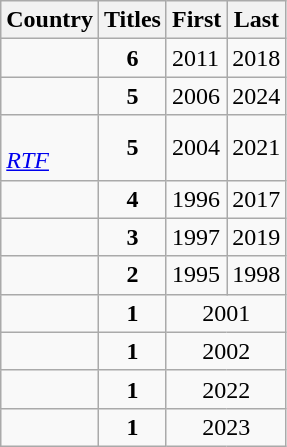<table class="wikitable">
<tr>
<th>Country</th>
<th>Titles</th>
<th>First</th>
<th>Last</th>
</tr>
<tr>
<td></td>
<td style="text-align:center;"><strong>6</strong></td>
<td>2011</td>
<td>2018</td>
</tr>
<tr>
<td></td>
<td style="text-align:center;"><strong>5</strong></td>
<td>2006</td>
<td>2024</td>
</tr>
<tr>
<td><br><em> <a href='#'>RTF</a></em></td>
<td style="text-align:center;"><strong>5</strong></td>
<td>2004</td>
<td>2021</td>
</tr>
<tr>
<td></td>
<td style="text-align:center;"><strong>4</strong></td>
<td>1996</td>
<td>2017</td>
</tr>
<tr>
<td></td>
<td style="text-align:center;"><strong>3</strong></td>
<td>1997</td>
<td>2019</td>
</tr>
<tr>
<td></td>
<td style="text-align:center;"><strong>2</strong></td>
<td>1995</td>
<td>1998</td>
</tr>
<tr>
<td></td>
<td style="text-align:center;"><strong>1</strong></td>
<td colspan="2" style="text-align:center;">2001</td>
</tr>
<tr>
<td></td>
<td style="text-align:center;"><strong>1</strong></td>
<td colspan="2" style="text-align:center;">2002</td>
</tr>
<tr>
<td></td>
<td style="text-align:center;"><strong>1</strong></td>
<td colspan="2" style="text-align:center;">2022</td>
</tr>
<tr>
<td></td>
<td style="text-align:center;"><strong>1</strong></td>
<td colspan="2" style="text-align:center;">2023</td>
</tr>
</table>
